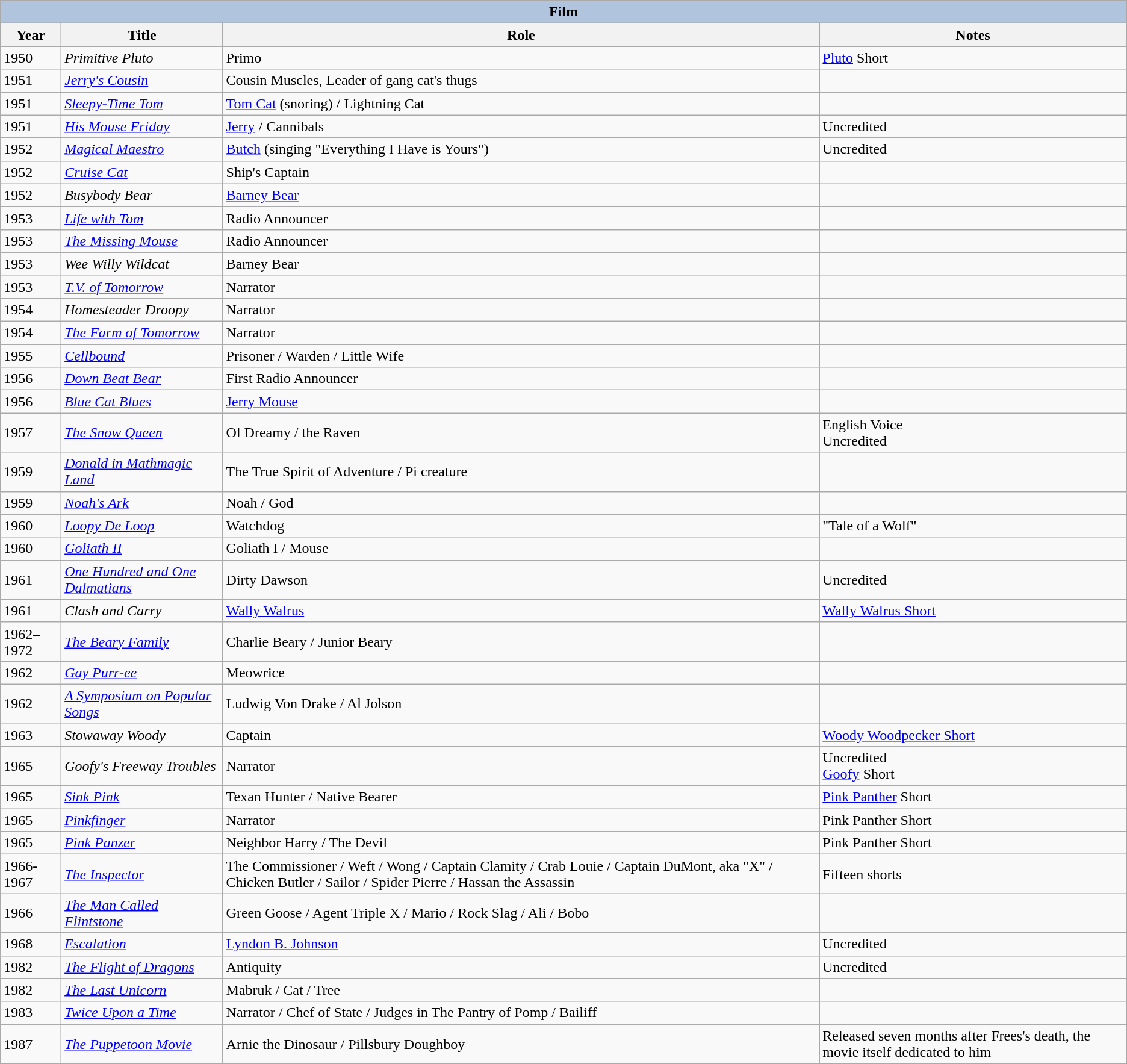<table class="wikitable">
<tr>
<th colspan="4" style="background: LightSteelBlue;">Film</th>
</tr>
<tr style="background:#ccc; text-align:center;">
<th>Year</th>
<th>Title</th>
<th>Role</th>
<th>Notes</th>
</tr>
<tr>
<td>1950</td>
<td><em>Primitive Pluto</em></td>
<td>Primo</td>
<td><a href='#'>Pluto</a> Short</td>
</tr>
<tr>
<td>1951</td>
<td><em><a href='#'>Jerry's Cousin</a></em></td>
<td>Cousin Muscles, Leader of gang cat's thugs</td>
<td></td>
</tr>
<tr>
<td>1951</td>
<td><em><a href='#'>Sleepy-Time Tom</a></em></td>
<td><a href='#'>Tom Cat</a> (snoring) / Lightning Cat</td>
<td></td>
</tr>
<tr>
<td>1951</td>
<td><em><a href='#'>His Mouse Friday</a></em></td>
<td><a href='#'>Jerry</a> / Cannibals</td>
<td>Uncredited</td>
</tr>
<tr>
<td>1952</td>
<td><em><a href='#'>Magical Maestro</a></em></td>
<td><a href='#'>Butch</a> (singing "Everything I Have is Yours")</td>
<td>Uncredited</td>
</tr>
<tr>
<td>1952</td>
<td><em><a href='#'>Cruise Cat</a></em></td>
<td>Ship's Captain</td>
<td></td>
</tr>
<tr>
<td>1952</td>
<td><em>Busybody Bear</em></td>
<td><a href='#'>Barney Bear</a></td>
<td></td>
</tr>
<tr>
<td>1953</td>
<td><em><a href='#'>Life with Tom</a></em></td>
<td>Radio Announcer</td>
<td></td>
</tr>
<tr>
<td>1953</td>
<td><em><a href='#'>The Missing Mouse</a></em></td>
<td>Radio Announcer</td>
<td></td>
</tr>
<tr>
<td>1953</td>
<td><em>Wee Willy Wildcat</em></td>
<td>Barney Bear</td>
<td></td>
</tr>
<tr>
<td>1953</td>
<td><em><a href='#'>T.V. of Tomorrow</a></em></td>
<td>Narrator</td>
<td></td>
</tr>
<tr>
<td>1954</td>
<td><em>Homesteader Droopy</em></td>
<td>Narrator</td>
<td></td>
</tr>
<tr>
<td>1954</td>
<td><em><a href='#'>The Farm of Tomorrow</a></em></td>
<td>Narrator</td>
<td></td>
</tr>
<tr>
<td>1955</td>
<td><em><a href='#'>Cellbound</a></em></td>
<td>Prisoner / Warden / Little Wife</td>
<td></td>
</tr>
<tr>
<td>1956</td>
<td><em><a href='#'>Down Beat Bear</a></em></td>
<td>First Radio Announcer</td>
<td></td>
</tr>
<tr>
<td>1956</td>
<td><em><a href='#'>Blue Cat Blues</a></em></td>
<td><a href='#'>Jerry Mouse</a></td>
<td></td>
</tr>
<tr>
<td>1957</td>
<td><em><a href='#'>The Snow Queen</a></em></td>
<td>Ol Dreamy / the Raven</td>
<td>English Voice<br>Uncredited</td>
</tr>
<tr>
<td>1959</td>
<td><em><a href='#'>Donald in Mathmagic Land</a></em></td>
<td>The True Spirit of Adventure / Pi creature</td>
<td></td>
</tr>
<tr>
<td>1959</td>
<td><em><a href='#'>Noah's Ark</a></em></td>
<td>Noah / God</td>
<td></td>
</tr>
<tr>
<td>1960</td>
<td><em><a href='#'>Loopy De Loop</a></em></td>
<td>Watchdog</td>
<td>"Tale of a Wolf"</td>
</tr>
<tr>
<td>1960</td>
<td><em><a href='#'>Goliath II</a></em></td>
<td>Goliath I / Mouse</td>
<td></td>
</tr>
<tr>
<td>1961</td>
<td><em><a href='#'>One Hundred and One Dalmatians</a></em></td>
<td>Dirty Dawson</td>
<td>Uncredited</td>
</tr>
<tr>
<td>1961</td>
<td><em>Clash and Carry</em></td>
<td><a href='#'>Wally Walrus</a></td>
<td><a href='#'>Wally Walrus Short</a></td>
</tr>
<tr>
<td>1962–1972</td>
<td><em><a href='#'>The Beary Family</a></em></td>
<td>Charlie Beary / Junior Beary</td>
<td></td>
</tr>
<tr>
<td>1962</td>
<td><em><a href='#'>Gay Purr-ee</a></em></td>
<td>Meowrice</td>
<td></td>
</tr>
<tr>
<td>1962</td>
<td><em><a href='#'>A Symposium on Popular Songs</a></em></td>
<td>Ludwig Von Drake / Al Jolson</td>
<td></td>
</tr>
<tr>
<td>1963</td>
<td><em>Stowaway Woody</em></td>
<td>Captain</td>
<td><a href='#'>Woody Woodpecker Short</a></td>
</tr>
<tr>
<td>1965</td>
<td><em>Goofy's Freeway Troubles</em></td>
<td>Narrator</td>
<td>Uncredited<br><a href='#'>Goofy</a> Short</td>
</tr>
<tr>
<td>1965</td>
<td><em><a href='#'>Sink Pink</a></em></td>
<td>Texan Hunter / Native Bearer</td>
<td><a href='#'>Pink Panther</a> Short</td>
</tr>
<tr>
<td>1965</td>
<td><em><a href='#'>Pinkfinger</a></em></td>
<td>Narrator</td>
<td>Pink Panther Short</td>
</tr>
<tr>
<td>1965</td>
<td><em><a href='#'>Pink Panzer</a></em></td>
<td>Neighbor Harry / The Devil</td>
<td>Pink Panther Short</td>
</tr>
<tr>
<td>1966-1967</td>
<td><em><a href='#'>The Inspector</a></em></td>
<td>The Commissioner / Weft / Wong / Captain Clamity / Crab Louie / Captain DuMont, aka "X" / Chicken Butler / Sailor / Spider Pierre / Hassan the Assassin</td>
<td>Fifteen shorts</td>
</tr>
<tr>
<td>1966</td>
<td><em><a href='#'>The Man Called Flintstone</a></em></td>
<td>Green Goose / Agent Triple X / Mario / Rock Slag / Ali / Bobo</td>
<td></td>
</tr>
<tr>
<td>1968</td>
<td><em><a href='#'>Escalation</a></em></td>
<td><a href='#'>Lyndon B. Johnson</a></td>
<td>Uncredited</td>
</tr>
<tr>
<td>1982</td>
<td><em><a href='#'>The Flight of Dragons</a></em></td>
<td>Antiquity</td>
<td>Uncredited</td>
</tr>
<tr>
<td>1982</td>
<td><em><a href='#'>The Last Unicorn</a></em></td>
<td>Mabruk / Cat / Tree</td>
<td></td>
</tr>
<tr>
<td>1983</td>
<td><em><a href='#'>Twice Upon a Time</a></em></td>
<td>Narrator / Chef of State / Judges in The Pantry of Pomp / Bailiff</td>
<td></td>
</tr>
<tr>
<td>1987</td>
<td><em><a href='#'>The Puppetoon Movie</a></em></td>
<td>Arnie the Dinosaur / Pillsbury Doughboy</td>
<td>Released seven months after Frees's death, the movie itself dedicated to him</td>
</tr>
</table>
